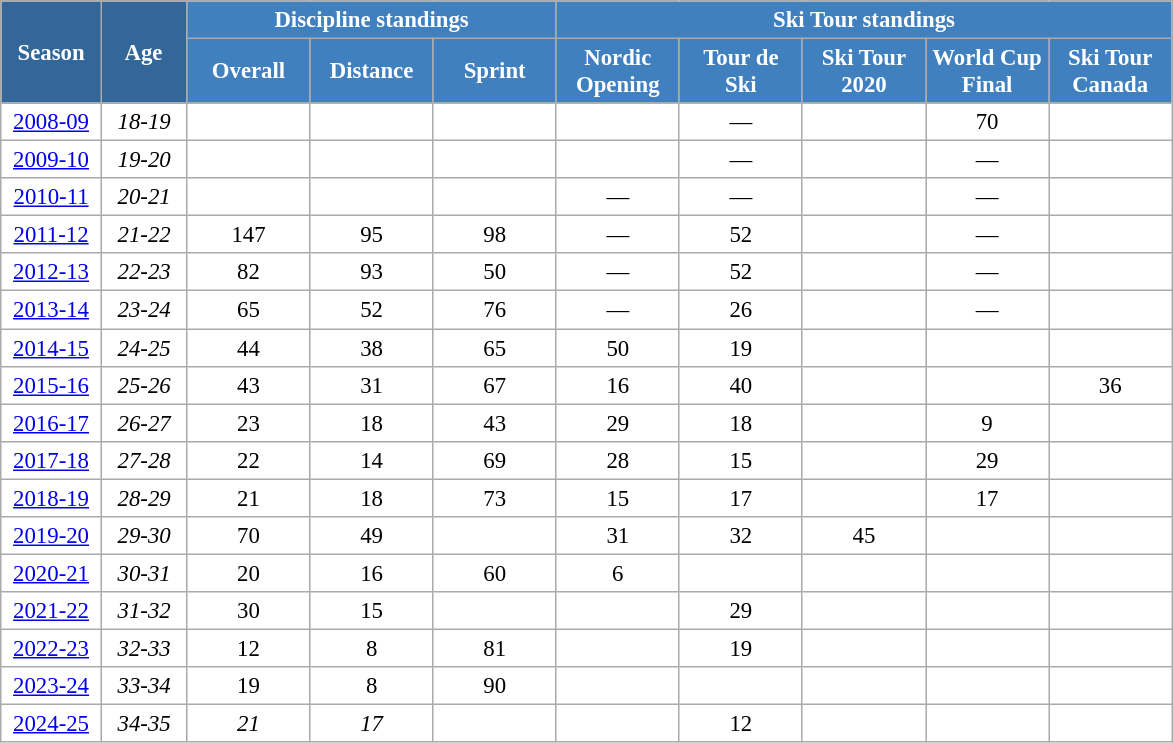<table class="wikitable" style="font-size:95%; text-align:center; border:grey solid 1px; border-collapse:collapse; background:#ffffff;">
<tr>
<th style="background-color:#369; color:white; width:60px;" rowspan="2"> Season </th>
<th style="background-color:#369; color:white; width:50px;" rowspan="2"> Age </th>
<th style="background-color:#4180be; color:white;" colspan="3">Discipline standings</th>
<th style="background-color:#4180be; color:white;" colspan="5">Ski Tour standings</th>
</tr>
<tr>
<th style="background-color:#4180be; color:white; width:75px;">Overall</th>
<th style="background-color:#4180be; color:white; width:75px;">Distance</th>
<th style="background-color:#4180be; color:white; width:75px;">Sprint</th>
<th style="background-color:#4180be; color:white; width:75px;">Nordic<br>Opening</th>
<th style="background-color:#4180be; color:white; width:75px;">Tour de<br>Ski</th>
<th style="background-color:#4180be; color:white; width:75px;">Ski Tour<br>2020</th>
<th style="background-color:#4180be; color:white; width:75px;">World Cup<br>Final</th>
<th style="background-color:#4180be; color:white; width:75px;">Ski Tour<br>Canada</th>
</tr>
<tr>
<td><a href='#'>2008-09</a></td>
<td><em>18-19</em></td>
<td></td>
<td></td>
<td></td>
<td></td>
<td>—</td>
<td></td>
<td>70</td>
<td></td>
</tr>
<tr>
<td><a href='#'>2009-10</a></td>
<td><em>19-20</em></td>
<td></td>
<td></td>
<td></td>
<td></td>
<td>—</td>
<td></td>
<td>—</td>
<td></td>
</tr>
<tr>
<td><a href='#'>2010-11</a></td>
<td><em>20-21</em></td>
<td></td>
<td></td>
<td></td>
<td>—</td>
<td>—</td>
<td></td>
<td>—</td>
<td></td>
</tr>
<tr>
<td><a href='#'>2011-12</a></td>
<td><em>21-22</em></td>
<td>147</td>
<td>95</td>
<td>98</td>
<td>—</td>
<td>52</td>
<td></td>
<td>—</td>
<td></td>
</tr>
<tr>
<td><a href='#'>2012-13</a></td>
<td><em>22-23</em></td>
<td>82</td>
<td>93</td>
<td>50</td>
<td>—</td>
<td>52</td>
<td></td>
<td>—</td>
<td></td>
</tr>
<tr>
<td><a href='#'>2013-14</a></td>
<td><em>23-24</em></td>
<td>65</td>
<td>52</td>
<td>76</td>
<td>—</td>
<td>26</td>
<td></td>
<td>—</td>
<td></td>
</tr>
<tr>
<td><a href='#'>2014-15</a></td>
<td><em>24-25</em></td>
<td>44</td>
<td>38</td>
<td>65</td>
<td>50</td>
<td>19</td>
<td></td>
<td></td>
<td></td>
</tr>
<tr>
<td><a href='#'>2015-16</a></td>
<td><em>25-26</em></td>
<td>43</td>
<td>31</td>
<td>67</td>
<td>16</td>
<td>40</td>
<td></td>
<td></td>
<td>36</td>
</tr>
<tr>
<td><a href='#'>2016-17</a></td>
<td><em>26-27</em></td>
<td>23</td>
<td>18</td>
<td>43</td>
<td>29</td>
<td>18</td>
<td></td>
<td>9</td>
<td></td>
</tr>
<tr>
<td><a href='#'>2017-18</a></td>
<td><em>27-28</em></td>
<td>22</td>
<td>14</td>
<td>69</td>
<td>28</td>
<td>15</td>
<td></td>
<td>29</td>
<td></td>
</tr>
<tr>
<td><a href='#'>2018-19</a></td>
<td><em>28-29</em></td>
<td>21</td>
<td>18</td>
<td>73</td>
<td>15</td>
<td>17</td>
<td></td>
<td>17</td>
<td></td>
</tr>
<tr>
<td><a href='#'>2019-20</a></td>
<td><em>29-30</em></td>
<td>70</td>
<td>49</td>
<td></td>
<td>31</td>
<td>32</td>
<td>45</td>
<td></td>
<td></td>
</tr>
<tr>
<td><a href='#'>2020-21</a></td>
<td><em>30-31</em></td>
<td>20</td>
<td>16</td>
<td>60</td>
<td>6</td>
<td></td>
<td></td>
<td></td>
<td></td>
</tr>
<tr>
<td><a href='#'>2021-22</a></td>
<td><em>31-32</em></td>
<td>30</td>
<td>15</td>
<td></td>
<td></td>
<td>29</td>
<td></td>
<td></td>
<td></td>
</tr>
<tr>
<td><a href='#'>2022-23</a></td>
<td><em>32-33</em></td>
<td>12</td>
<td>8</td>
<td>81</td>
<td></td>
<td>19</td>
<td></td>
<td></td>
<td></td>
</tr>
<tr>
<td><a href='#'>2023-24</a></td>
<td><em>33-34</em></td>
<td>19</td>
<td>8</td>
<td>90</td>
<td></td>
<td></td>
<td></td>
<td></td>
<td></td>
</tr>
<tr>
<td><a href='#'>2024-25</a></td>
<td><em>34-35</em></td>
<td><em>21</em></td>
<td><em>17</em></td>
<td><em></em></td>
<td></td>
<td>12</td>
<td></td>
<td></td>
<td></td>
</tr>
</table>
